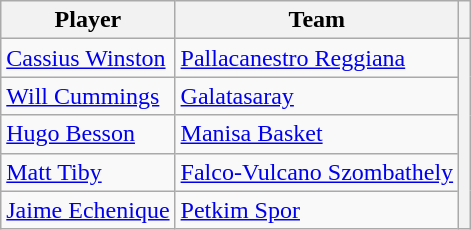<table class="wikitable">
<tr>
<th>Player</th>
<th>Team</th>
<th></th>
</tr>
<tr>
<td> <a href='#'>Cassius Winston</a></td>
<td> <a href='#'>Pallacanestro Reggiana</a></td>
<th rowspan=5></th>
</tr>
<tr>
<td> <a href='#'>Will Cummings</a></td>
<td> <a href='#'>Galatasaray</a></td>
</tr>
<tr>
<td> <a href='#'>Hugo Besson</a></td>
<td> <a href='#'>Manisa Basket</a></td>
</tr>
<tr>
<td> <a href='#'>Matt Tiby</a></td>
<td> <a href='#'>Falco-Vulcano Szombathely</a></td>
</tr>
<tr>
<td> <a href='#'>Jaime Echenique</a></td>
<td> <a href='#'>Petkim Spor</a></td>
</tr>
</table>
